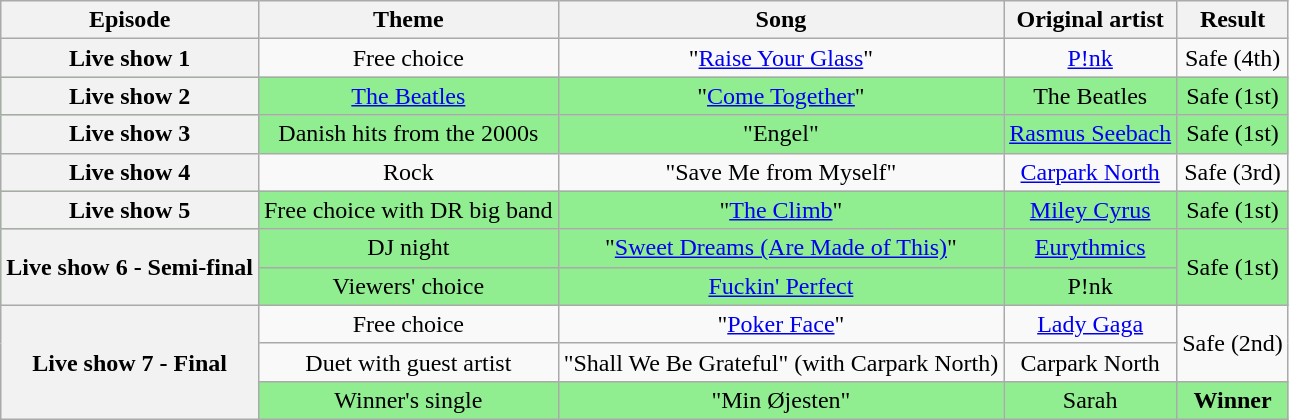<table class="wikitable" style="text-align:center;">
<tr>
<th scope="col">Episode</th>
<th scope="col">Theme</th>
<th scope="col">Song</th>
<th scope="col">Original artist</th>
<th scope="col">Result</th>
</tr>
<tr>
<th scope="row">Live show 1</th>
<td>Free choice</td>
<td>"<a href='#'>Raise Your Glass</a>"</td>
<td><a href='#'>P!nk</a></td>
<td>Safe (4th)</td>
</tr>
<tr bgcolor=lightgreen>
<th scope="row">Live show 2</th>
<td><a href='#'>The Beatles</a></td>
<td>"<a href='#'>Come Together</a>"</td>
<td>The Beatles</td>
<td>Safe (1st)</td>
</tr>
<tr bgcolor=lightgreen>
<th scope="row">Live show 3</th>
<td>Danish hits from the 2000s</td>
<td>"Engel"</td>
<td><a href='#'>Rasmus Seebach</a></td>
<td>Safe (1st)</td>
</tr>
<tr>
<th scope="row">Live show 4</th>
<td>Rock</td>
<td>"Save Me from Myself"</td>
<td><a href='#'>Carpark North</a></td>
<td>Safe (3rd)</td>
</tr>
<tr bgcolor=lightgreen>
<th scope="row">Live show 5</th>
<td>Free choice with DR big band</td>
<td>"<a href='#'>The Climb</a>"</td>
<td><a href='#'>Miley Cyrus</a></td>
<td>Safe (1st)</td>
</tr>
<tr bgcolor=lightgreen>
<th scope="row" rowspan="2">Live show 6 - Semi-final</th>
<td>DJ night</td>
<td>"<a href='#'>Sweet Dreams (Are Made of This)</a>"</td>
<td><a href='#'>Eurythmics</a></td>
<td rowspan="2">Safe (1st)</td>
</tr>
<tr bgcolor=lightgreen>
<td>Viewers' choice</td>
<td><a href='#'>Fuckin' Perfect</a></td>
<td>P!nk</td>
</tr>
<tr>
<th scope="row" rowspan="3">Live show 7 - Final</th>
<td>Free choice</td>
<td>"<a href='#'>Poker Face</a>"</td>
<td><a href='#'>Lady Gaga</a></td>
<td rowspan="2">Safe (2nd)</td>
</tr>
<tr>
<td>Duet with guest artist</td>
<td>"Shall We Be Grateful" (with Carpark North)</td>
<td>Carpark North</td>
</tr>
<tr bgcolor=lightgreen>
<td>Winner's single</td>
<td>"Min Øjesten"</td>
<td>Sarah</td>
<td><strong>Winner</strong></td>
</tr>
</table>
